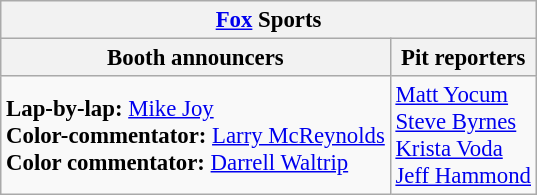<table class="wikitable" style="font-size: 95%;">
<tr>
<th colspan="2"><a href='#'>Fox</a> Sports</th>
</tr>
<tr>
<th>Booth announcers</th>
<th>Pit reporters</th>
</tr>
<tr>
<td><strong>Lap-by-lap:</strong> <a href='#'>Mike Joy</a><br><strong>Color-commentator:</strong> <a href='#'>Larry McReynolds</a><br><strong>Color commentator:</strong> <a href='#'>Darrell Waltrip</a></td>
<td><a href='#'>Matt Yocum</a><br><a href='#'>Steve Byrnes</a><br><a href='#'>Krista Voda</a><br><a href='#'>Jeff Hammond</a></td>
</tr>
</table>
